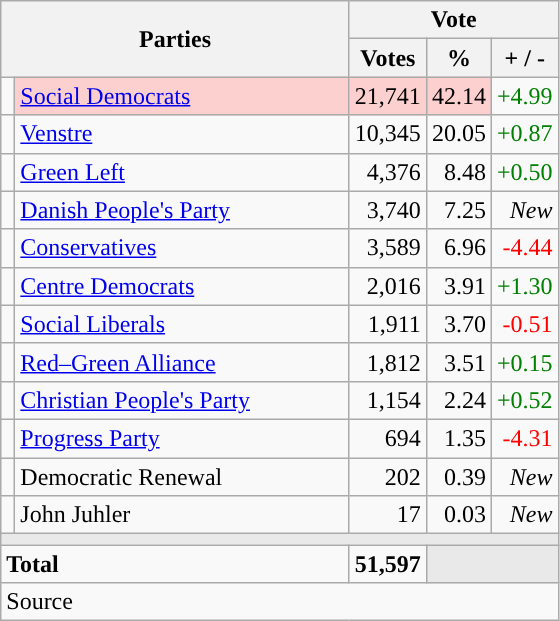<table class="wikitable" style="text-align:right;">
<tr>
<th style="text-align:centre;" rowspan="2" colspan="2" width="225">Parties</th>
<th colspan="3">Vote</th>
</tr>
<tr>
<th width="15">Votes</th>
<th width="15">%</th>
<th width="15">+ / -</th>
</tr>
<tr>
<td width="2" style="color:inherit;background:"></td>
<td bgcolor=#fbd0ce  align="left"><a href='#'>Social Democrats</a></td>
<td bgcolor=#fbd0ce>21,741</td>
<td bgcolor=#fbd0ce>42.14</td>
<td style=color:green;>+4.99</td>
</tr>
<tr>
<td width="2" style="color:inherit;background:"></td>
<td align="left"><a href='#'>Venstre</a></td>
<td>10,345</td>
<td>20.05</td>
<td style=color:green;>+0.87</td>
</tr>
<tr>
<td width="2" style="color:inherit;background:"></td>
<td align="left"><a href='#'>Green Left</a></td>
<td>4,376</td>
<td>8.48</td>
<td style=color:green;>+0.50</td>
</tr>
<tr>
<td width="2" style="color:inherit;background:"></td>
<td align="left"><a href='#'>Danish People's Party</a></td>
<td>3,740</td>
<td>7.25</td>
<td><em>New</em></td>
</tr>
<tr>
<td width="2" style="color:inherit;background:"></td>
<td align="left"><a href='#'>Conservatives</a></td>
<td>3,589</td>
<td>6.96</td>
<td style=color:red;>-4.44</td>
</tr>
<tr>
<td width="2" style="color:inherit;background:"></td>
<td align="left"><a href='#'>Centre Democrats</a></td>
<td>2,016</td>
<td>3.91</td>
<td style=color:green;>+1.30</td>
</tr>
<tr>
<td width="2" style="color:inherit;background:"></td>
<td align="left"><a href='#'>Social Liberals</a></td>
<td>1,911</td>
<td>3.70</td>
<td style=color:red;>-0.51</td>
</tr>
<tr>
<td width="2" style="color:inherit;background:"></td>
<td align="left"><a href='#'>Red–Green Alliance</a></td>
<td>1,812</td>
<td>3.51</td>
<td style=color:green;>+0.15</td>
</tr>
<tr>
<td width="2" style="color:inherit;background:"></td>
<td align="left"><a href='#'>Christian People's Party</a></td>
<td>1,154</td>
<td>2.24</td>
<td style=color:green;>+0.52</td>
</tr>
<tr>
<td width="2" style="color:inherit;background:"></td>
<td align="left"><a href='#'>Progress Party</a></td>
<td>694</td>
<td>1.35</td>
<td style=color:red;>-4.31</td>
</tr>
<tr>
<td width="2" style="color:inherit;background:"></td>
<td align="left">Democratic Renewal</td>
<td>202</td>
<td>0.39</td>
<td><em>New</em></td>
</tr>
<tr>
<td width="2" style="color:inherit;background:"></td>
<td align="left">John Juhler</td>
<td>17</td>
<td>0.03</td>
<td><em>New</em></td>
</tr>
<tr>
<td colspan="7" bgcolor="#E9E9E9"></td>
</tr>
<tr>
<td align="left" colspan="2"><strong>Total</strong></td>
<td><strong>51,597</strong></td>
<td bgcolor="#E9E9E9" colspan="2"></td>
</tr>
<tr>
<td align="left" colspan="6">Source</td>
</tr>
</table>
